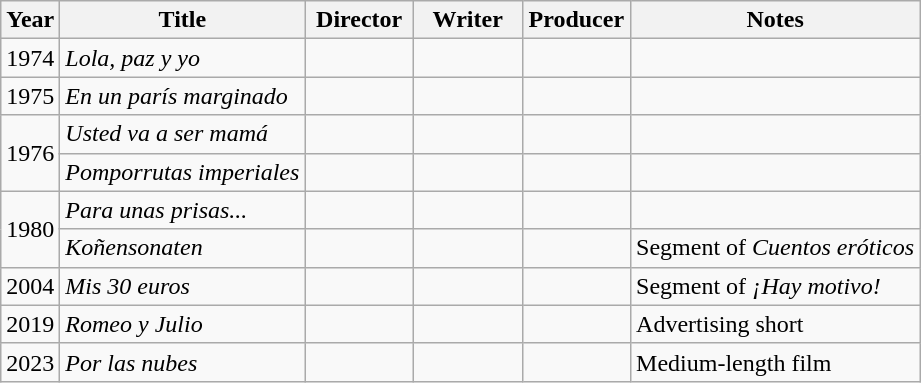<table class="wikitable ">
<tr>
<th>Year</th>
<th>Title</th>
<th width="65">Director</th>
<th width="65">Writer</th>
<th width="65">Producer</th>
<th>Notes</th>
</tr>
<tr>
<td>1974</td>
<td><em>Lola, paz y yo</em></td>
<td></td>
<td></td>
<td></td>
<td></td>
</tr>
<tr>
<td>1975</td>
<td><em>En un parís marginado</em></td>
<td></td>
<td></td>
<td></td>
<td></td>
</tr>
<tr>
<td rowspan="2">1976</td>
<td><em>Usted va a ser mamá</em></td>
<td></td>
<td></td>
<td></td>
<td></td>
</tr>
<tr>
<td><em>Pomporrutas imperiales</em></td>
<td></td>
<td></td>
<td></td>
<td></td>
</tr>
<tr>
<td rowspan=2>1980</td>
<td><em>Para unas prisas...</em></td>
<td></td>
<td></td>
<td></td>
<td></td>
</tr>
<tr>
<td><em>Koñensonaten</em></td>
<td></td>
<td></td>
<td></td>
<td>Segment of <em>Cuentos eróticos</em></td>
</tr>
<tr>
<td>2004</td>
<td><em>Mis 30 euros</em></td>
<td></td>
<td></td>
<td></td>
<td>Segment of <em>¡Hay motivo!</em></td>
</tr>
<tr>
<td>2019</td>
<td><em>Romeo y Julio</em></td>
<td></td>
<td></td>
<td></td>
<td>Advertising short</td>
</tr>
<tr>
<td>2023</td>
<td><em>Por las nubes</em></td>
<td></td>
<td></td>
<td></td>
<td>Medium-length film</td>
</tr>
</table>
